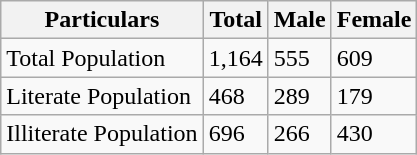<table class="wikitable">
<tr>
<th>Particulars</th>
<th>Total</th>
<th>Male</th>
<th>Female</th>
</tr>
<tr>
<td>Total Population</td>
<td>1,164</td>
<td>555</td>
<td>609</td>
</tr>
<tr>
<td>Literate Population</td>
<td>468</td>
<td>289</td>
<td>179</td>
</tr>
<tr>
<td>Illiterate Population</td>
<td>696</td>
<td>266</td>
<td>430</td>
</tr>
</table>
